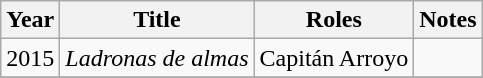<table class="wikitable sortable">
<tr>
<th>Year</th>
<th>Title</th>
<th>Roles</th>
<th>Notes</th>
</tr>
<tr>
<td>2015</td>
<td><em>Ladronas de almas</em></td>
<td>Capitán Arroyo</td>
<td></td>
</tr>
<tr>
</tr>
</table>
